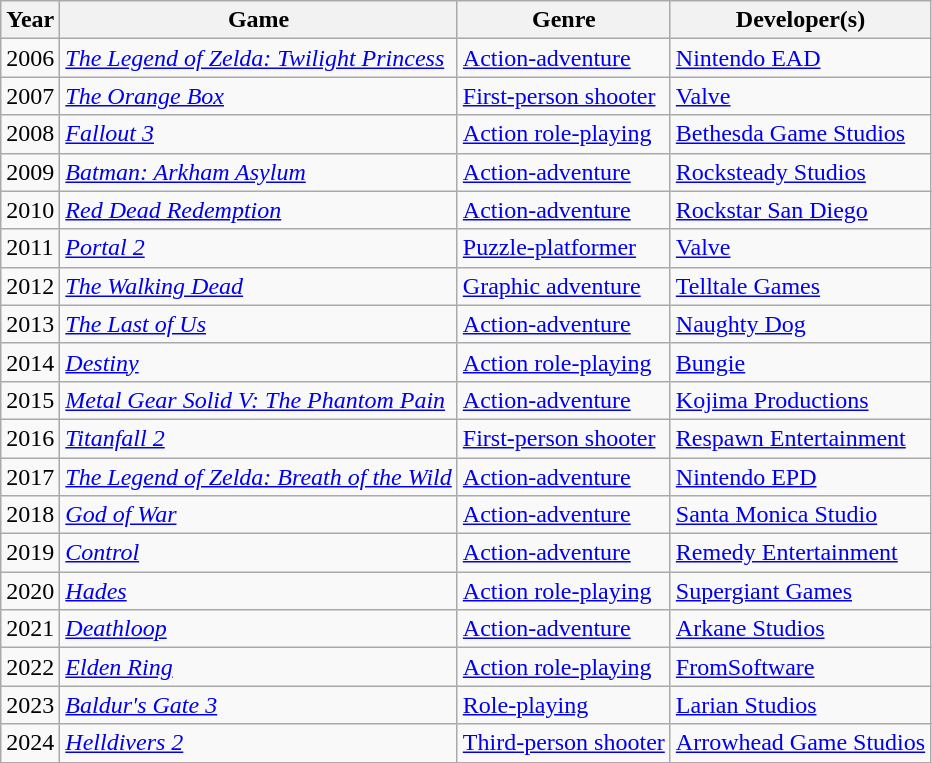<table class="wikitable">
<tr>
<th>Year</th>
<th>Game</th>
<th>Genre</th>
<th>Developer(s)</th>
</tr>
<tr>
<td>2006</td>
<td><em><a href='#'>The Legend of Zelda: Twilight Princess</a></em></td>
<td><a href='#'>Action-adventure</a></td>
<td><a href='#'>Nintendo EAD</a></td>
</tr>
<tr>
<td>2007</td>
<td><em><a href='#'>The Orange Box</a></em></td>
<td><a href='#'>First-person shooter</a></td>
<td><a href='#'>Valve</a></td>
</tr>
<tr>
<td>2008</td>
<td><em><a href='#'>Fallout 3</a></em></td>
<td><a href='#'>Action role-playing</a></td>
<td><a href='#'>Bethesda Game Studios</a></td>
</tr>
<tr>
<td>2009</td>
<td><em><a href='#'>Batman: Arkham Asylum</a></em></td>
<td><a href='#'>Action-adventure</a></td>
<td><a href='#'>Rocksteady Studios</a></td>
</tr>
<tr>
<td>2010</td>
<td><em><a href='#'>Red Dead Redemption</a></em></td>
<td><a href='#'>Action-adventure</a></td>
<td><a href='#'>Rockstar San Diego</a></td>
</tr>
<tr>
<td>2011</td>
<td><em><a href='#'>Portal 2</a></em></td>
<td><a href='#'>Puzzle-platformer</a></td>
<td><a href='#'>Valve</a></td>
</tr>
<tr>
<td>2012</td>
<td><em><a href='#'>The Walking Dead</a></em></td>
<td><a href='#'>Graphic adventure</a></td>
<td><a href='#'>Telltale Games</a></td>
</tr>
<tr>
<td>2013</td>
<td><em><a href='#'>The Last of Us</a></em></td>
<td><a href='#'>Action-adventure</a></td>
<td><a href='#'>Naughty Dog</a></td>
</tr>
<tr>
<td>2014</td>
<td><em><a href='#'>Destiny</a></em></td>
<td><a href='#'>Action role-playing</a></td>
<td><a href='#'>Bungie</a></td>
</tr>
<tr>
<td>2015</td>
<td><em><a href='#'>Metal Gear Solid V: The Phantom Pain</a></em></td>
<td><a href='#'>Action-adventure</a></td>
<td><a href='#'>Kojima Productions</a></td>
</tr>
<tr>
<td>2016</td>
<td><em><a href='#'>Titanfall 2</a></em></td>
<td><a href='#'>First-person shooter</a></td>
<td><a href='#'>Respawn Entertainment</a></td>
</tr>
<tr>
<td>2017</td>
<td><em><a href='#'>The Legend of Zelda: Breath of the Wild</a></em></td>
<td><a href='#'>Action-adventure</a></td>
<td><a href='#'>Nintendo EPD</a></td>
</tr>
<tr>
<td>2018</td>
<td><em><a href='#'>God of War</a></em></td>
<td><a href='#'>Action-adventure</a></td>
<td><a href='#'>Santa Monica Studio</a></td>
</tr>
<tr>
<td>2019</td>
<td><em><a href='#'>Control</a></em></td>
<td><a href='#'>Action-adventure</a></td>
<td><a href='#'>Remedy Entertainment</a></td>
</tr>
<tr>
<td>2020</td>
<td><em><a href='#'>Hades</a></em></td>
<td><a href='#'>Action role-playing</a></td>
<td><a href='#'>Supergiant Games</a></td>
</tr>
<tr>
<td>2021</td>
<td><em><a href='#'>Deathloop</a></em></td>
<td><a href='#'>Action-adventure</a></td>
<td><a href='#'>Arkane Studios</a></td>
</tr>
<tr>
<td>2022</td>
<td><em><a href='#'>Elden Ring</a></em></td>
<td><a href='#'>Action role-playing</a></td>
<td><a href='#'>FromSoftware</a></td>
</tr>
<tr>
<td>2023</td>
<td><em><a href='#'>Baldur's Gate 3</a></em></td>
<td><a href='#'>Role-playing</a></td>
<td><a href='#'>Larian Studios</a></td>
</tr>
<tr>
<td>2024</td>
<td><em><a href='#'>Helldivers 2</a></em></td>
<td><a href='#'>Third-person shooter</a></td>
<td><a href='#'>Arrowhead Game Studios</a></td>
</tr>
</table>
